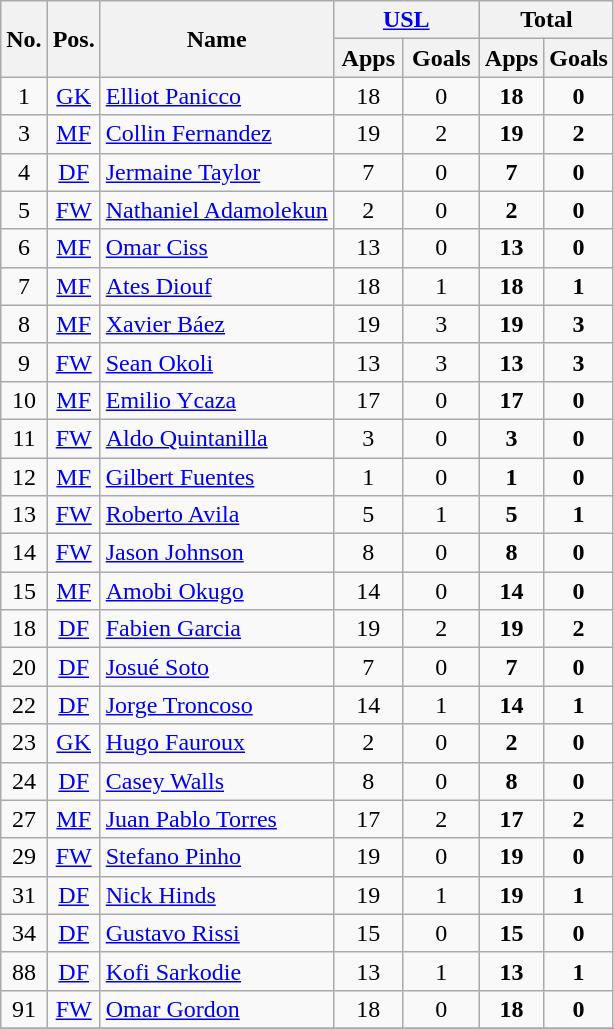<table class="wikitable sortable" style="text-align: center;">
<tr>
<th rowspan=2>No.</th>
<th rowspan=2>Pos.</th>
<th rowspan=2>Name</th>
<th colspan=2 style="width:90px;"><a href='#'>USL</a></th>
<th colspan=2><strong>Total</strong></th>
</tr>
<tr>
<th>Apps</th>
<th>Goals</th>
<th>Apps</th>
<th>Goals</th>
</tr>
<tr>
<td>1</td>
<td><a href='#'>GK</a></td>
<td align=left> <a href='#'>Elliot Panicco</a></td>
<td>18</td>
<td>0</td>
<td><strong>18</strong></td>
<td><strong>0</strong></td>
</tr>
<tr>
<td>3</td>
<td><a href='#'>MF</a></td>
<td align=left> <a href='#'>Collin Fernandez</a></td>
<td>19</td>
<td>2</td>
<td><strong>19</strong></td>
<td><strong>2</strong></td>
</tr>
<tr>
<td>4</td>
<td><a href='#'>DF</a></td>
<td align=left> <a href='#'>Jermaine Taylor</a></td>
<td>7</td>
<td>0</td>
<td><strong>7</strong></td>
<td><strong>0</strong></td>
</tr>
<tr>
<td>5</td>
<td><a href='#'>FW</a></td>
<td align=left> <a href='#'>Nathaniel Adamolekun</a></td>
<td>2</td>
<td>0</td>
<td><strong>2</strong></td>
<td><strong>0</strong></td>
</tr>
<tr>
<td>6</td>
<td><a href='#'>MF</a></td>
<td align=left> <a href='#'>Omar Ciss</a></td>
<td>13</td>
<td>0</td>
<td><strong>13</strong></td>
<td><strong>0</strong></td>
</tr>
<tr>
<td>7</td>
<td><a href='#'>MF</a></td>
<td align=left> <a href='#'>Ates Diouf</a></td>
<td>18</td>
<td>1</td>
<td><strong>18</strong></td>
<td><strong>1</strong></td>
</tr>
<tr>
<td>8</td>
<td><a href='#'>MF</a></td>
<td align=left> <a href='#'>Xavier Báez</a></td>
<td>19</td>
<td>3</td>
<td><strong>19</strong></td>
<td><strong>3</strong></td>
</tr>
<tr>
<td>9</td>
<td><a href='#'>FW</a></td>
<td align=left> <a href='#'>Sean Okoli</a></td>
<td>13</td>
<td>3</td>
<td><strong>13</strong></td>
<td><strong>3</strong></td>
</tr>
<tr>
<td>10</td>
<td><a href='#'>MF</a></td>
<td align=left> <a href='#'>Emilio Ycaza</a></td>
<td>17</td>
<td>0</td>
<td><strong>17</strong></td>
<td><strong>0</strong></td>
</tr>
<tr>
<td>11</td>
<td><a href='#'>FW</a></td>
<td align=left> <a href='#'>Aldo Quintanilla</a></td>
<td>3</td>
<td>0</td>
<td><strong>3</strong></td>
<td><strong>0</strong></td>
</tr>
<tr>
<td>12</td>
<td><a href='#'>MF</a></td>
<td align=left> <a href='#'>Gilbert Fuentes</a></td>
<td>1</td>
<td>0</td>
<td><strong>1</strong></td>
<td><strong>0</strong></td>
</tr>
<tr>
<td>13</td>
<td><a href='#'>FW</a></td>
<td align=left> <a href='#'>Roberto Avila</a></td>
<td>5</td>
<td>1</td>
<td><strong>5</strong></td>
<td><strong>1</strong></td>
</tr>
<tr>
<td>14</td>
<td><a href='#'>FW</a></td>
<td align=left> <a href='#'>Jason Johnson</a></td>
<td>8</td>
<td>0</td>
<td><strong>8</strong></td>
<td><strong>0</strong></td>
</tr>
<tr>
<td>15</td>
<td><a href='#'>MF</a></td>
<td align=left> <a href='#'>Amobi Okugo</a></td>
<td>14</td>
<td>0</td>
<td><strong>14</strong></td>
<td><strong>0</strong></td>
</tr>
<tr>
<td>18</td>
<td><a href='#'>DF</a></td>
<td align=left> <a href='#'>Fabien Garcia</a></td>
<td>19</td>
<td>2</td>
<td><strong>19</strong></td>
<td><strong>2</strong></td>
</tr>
<tr>
<td>20</td>
<td><a href='#'>DF</a></td>
<td align=left> <a href='#'>Josué Soto</a></td>
<td>7</td>
<td>0</td>
<td><strong>7</strong></td>
<td><strong>0</strong></td>
</tr>
<tr>
<td>22</td>
<td><a href='#'>DF</a></td>
<td align=left> <a href='#'>Jorge Troncoso</a></td>
<td>14</td>
<td>1</td>
<td><strong>14</strong></td>
<td><strong>1</strong></td>
</tr>
<tr>
<td>23</td>
<td><a href='#'>GK</a></td>
<td align=left> <a href='#'>Hugo Fauroux</a></td>
<td>2</td>
<td>0</td>
<td><strong>2</strong></td>
<td><strong>0</strong></td>
</tr>
<tr>
<td>24</td>
<td><a href='#'>DF</a></td>
<td align=left> <a href='#'>Casey Walls</a></td>
<td>8</td>
<td>0</td>
<td><strong>8</strong></td>
<td><strong>0</strong></td>
</tr>
<tr>
<td>27</td>
<td><a href='#'>MF</a></td>
<td align=left> <a href='#'>Juan Pablo Torres</a></td>
<td>17</td>
<td>2</td>
<td><strong>17</strong></td>
<td><strong>2</strong></td>
</tr>
<tr>
<td>29</td>
<td><a href='#'>FW</a></td>
<td align=left> <a href='#'>Stefano Pinho</a></td>
<td>19</td>
<td>0</td>
<td><strong>19</strong></td>
<td><strong>0</strong></td>
</tr>
<tr>
<td>31</td>
<td><a href='#'>DF</a></td>
<td align=left> <a href='#'>Nick Hinds</a></td>
<td>19</td>
<td>1</td>
<td><strong>19</strong></td>
<td><strong>1</strong></td>
</tr>
<tr>
<td>34</td>
<td><a href='#'>DF</a></td>
<td align=left> <a href='#'>Gustavo Rissi</a></td>
<td>15</td>
<td>0</td>
<td><strong>15</strong></td>
<td><strong>0</strong></td>
</tr>
<tr>
<td>88</td>
<td><a href='#'>DF</a></td>
<td align=left> <a href='#'>Kofi Sarkodie</a></td>
<td>13</td>
<td>1</td>
<td><strong>13</strong></td>
<td><strong>1</strong></td>
</tr>
<tr>
<td>91</td>
<td><a href='#'>FW</a></td>
<td align=left> <a href='#'>Omar Gordon</a></td>
<td>18</td>
<td>0</td>
<td><strong>18</strong></td>
<td><strong>0</strong></td>
</tr>
<tr>
</tr>
</table>
